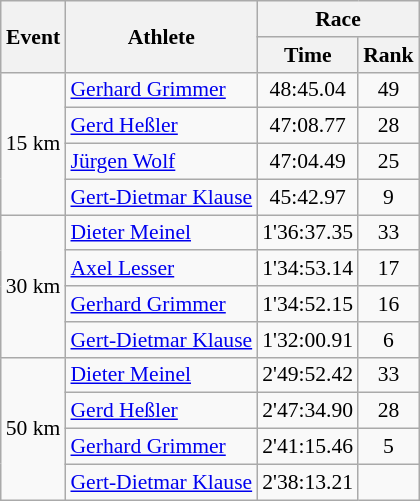<table class="wikitable" border="1" style="font-size:90%">
<tr>
<th rowspan=2>Event</th>
<th rowspan=2>Athlete</th>
<th colspan=2>Race</th>
</tr>
<tr>
<th>Time</th>
<th>Rank</th>
</tr>
<tr>
<td rowspan=4>15 km</td>
<td><a href='#'>Gerhard Grimmer</a></td>
<td align=center>48:45.04</td>
<td align=center>49</td>
</tr>
<tr>
<td><a href='#'>Gerd Heßler</a></td>
<td align=center>47:08.77</td>
<td align=center>28</td>
</tr>
<tr>
<td><a href='#'>Jürgen Wolf</a></td>
<td align=center>47:04.49</td>
<td align=center>25</td>
</tr>
<tr>
<td><a href='#'>Gert-Dietmar Klause</a></td>
<td align=center>45:42.97</td>
<td align=center>9</td>
</tr>
<tr>
<td rowspan=4>30 km</td>
<td><a href='#'>Dieter Meinel</a></td>
<td align=center>1'36:37.35</td>
<td align=center>33</td>
</tr>
<tr>
<td><a href='#'>Axel Lesser</a></td>
<td align=center>1'34:53.14</td>
<td align=center>17</td>
</tr>
<tr>
<td><a href='#'>Gerhard Grimmer</a></td>
<td align=center>1'34:52.15</td>
<td align=center>16</td>
</tr>
<tr>
<td><a href='#'>Gert-Dietmar Klause</a></td>
<td align=center>1'32:00.91</td>
<td align=center>6</td>
</tr>
<tr>
<td rowspan=4>50 km</td>
<td><a href='#'>Dieter Meinel</a></td>
<td align=center>2'49:52.42</td>
<td align=center>33</td>
</tr>
<tr>
<td><a href='#'>Gerd Heßler</a></td>
<td align=center>2'47:34.90</td>
<td align=center>28</td>
</tr>
<tr>
<td><a href='#'>Gerhard Grimmer</a></td>
<td align=center>2'41:15.46</td>
<td align=center>5</td>
</tr>
<tr>
<td><a href='#'>Gert-Dietmar Klause</a></td>
<td align=center>2'38:13.21</td>
<td align=center></td>
</tr>
</table>
